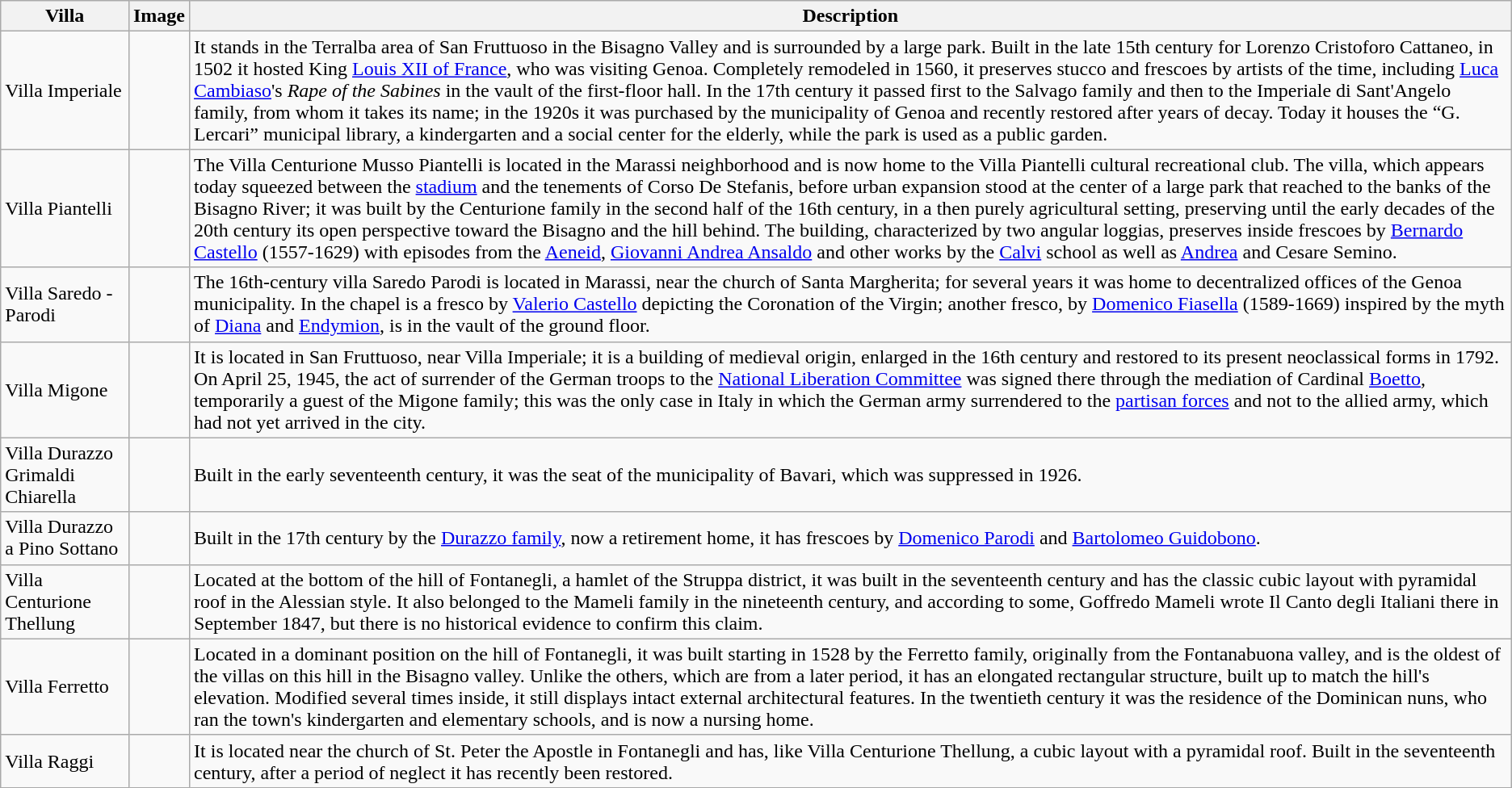<table class="wikitable sortable">
<tr>
<th>Villa</th>
<th>Image</th>
<th>Description</th>
</tr>
<tr>
<td>Villa Imperiale</td>
<td></td>
<td>It stands in the Terralba area of San Fruttuoso in the Bisagno Valley and is surrounded by a large park. Built in the late 15th century for Lorenzo Cristoforo Cattaneo, in 1502 it hosted King <a href='#'>Louis XII of France</a>, who was visiting Genoa. Completely remodeled in 1560, it preserves stucco and frescoes by artists of the time, including <a href='#'>Luca Cambiaso</a>'s <em>Rape of the Sabines</em> in the vault of the first-floor hall. In the 17th century it passed first to the Salvago family and then to the Imperiale di Sant'Angelo family, from whom it takes its name; in the 1920s it was purchased by the municipality of Genoa and recently restored after years of decay. Today it houses the “G. Lercari” municipal library, a kindergarten and a social center for the elderly, while the park is used as a public garden.</td>
</tr>
<tr>
<td>Villa Piantelli</td>
<td></td>
<td>The Villa Centurione Musso Piantelli is located in the Marassi neighborhood and is now home to the Villa Piantelli cultural recreational club. The villa, which appears today squeezed between the <a href='#'>stadium</a> and the tenements of Corso De Stefanis, before urban expansion stood at the center of a large park that reached to the banks of the Bisagno River; it was built by the Centurione family in the second half of the 16th century, in a then purely agricultural setting, preserving until the early decades of the 20th century its open perspective toward the Bisagno and the hill behind. The building, characterized by two angular loggias, preserves inside frescoes by <a href='#'>Bernardo Castello</a> (1557-1629) with episodes from the <a href='#'>Aeneid</a>, <a href='#'>Giovanni Andrea Ansaldo</a> and other works by the <a href='#'>Calvi</a> school as well as <a href='#'>Andrea</a> and Cesare Semino.</td>
</tr>
<tr>
<td>Villa Saredo - Parodi</td>
<td></td>
<td>The 16th-century villa Saredo Parodi is located in Marassi, near the church of Santa Margherita; for several years it was home to decentralized offices of the Genoa municipality. In the chapel is a fresco by <a href='#'>Valerio Castello</a> depicting the Coronation of the Virgin; another fresco, by <a href='#'>Domenico Fiasella</a> (1589-1669) inspired by the myth of <a href='#'>Diana</a> and <a href='#'>Endymion</a>, is in the vault of the ground floor.</td>
</tr>
<tr>
<td>Villa Migone</td>
<td></td>
<td>It is located in San Fruttuoso, near Villa Imperiale; it is a building of medieval origin, enlarged in the 16th century and restored to its present neoclassical forms in 1792. On April 25, 1945, the act of surrender of the German troops to the <a href='#'>National Liberation Committee</a> was signed there through the mediation of Cardinal <a href='#'>Boetto</a>, temporarily a guest of the Migone family; this was the only case in Italy in which the German army surrendered to the <a href='#'>partisan forces</a> and not to the allied army, which had not yet arrived in the city.</td>
</tr>
<tr>
<td>Villa Durazzo Grimaldi Chiarella</td>
<td></td>
<td>Built in the early seventeenth century, it was the seat of the municipality of Bavari, which was suppressed in 1926.</td>
</tr>
<tr>
<td>Villa Durazzo a Pino Sottano</td>
<td></td>
<td>Built in the 17th century by the <a href='#'>Durazzo family</a>, now a retirement home, it has frescoes by <a href='#'>Domenico Parodi</a> and <a href='#'>Bartolomeo Guidobono</a>.</td>
</tr>
<tr>
<td>Villa Centurione Thellung</td>
<td></td>
<td>Located at the bottom of the hill of Fontanegli, a hamlet of the Struppa district, it was built in the seventeenth century and has the classic cubic layout with pyramidal roof in the Alessian style. It also belonged to the Mameli family in the nineteenth century, and according to some, Goffredo Mameli wrote Il Canto degli Italiani there in September 1847, but there is no historical evidence to confirm this claim.</td>
</tr>
<tr>
<td>Villa Ferretto</td>
<td></td>
<td>Located in a dominant position on the hill of Fontanegli, it was built starting in 1528 by the Ferretto family, originally from the Fontanabuona valley, and is the oldest of the villas on this hill in the Bisagno valley. Unlike the others, which are from a later period, it has an elongated rectangular structure, built up to match the hill's elevation. Modified several times inside, it still displays intact external architectural features. In the twentieth century it was the residence of the Dominican nuns, who ran the town's kindergarten and elementary schools, and is now a nursing home.</td>
</tr>
<tr>
<td>Villa Raggi</td>
<td></td>
<td>It is located near the church of St. Peter the Apostle in Fontanegli and has, like Villa Centurione Thellung, a cubic layout with a pyramidal roof. Built in the seventeenth century, after a period of neglect it has recently been restored.</td>
</tr>
</table>
